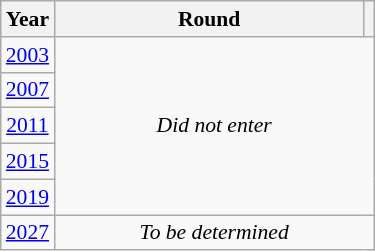<table class="wikitable" style="text-align: center; font-size:90%">
<tr>
<th>Year</th>
<th style="width:200px">Round</th>
<th></th>
</tr>
<tr>
<td><a href='#'>2003</a></td>
<td colspan="2" rowspan="5"><em>Did not enter</em></td>
</tr>
<tr>
<td><a href='#'>2007</a></td>
</tr>
<tr>
<td><a href='#'>2011</a></td>
</tr>
<tr>
<td><a href='#'>2015</a></td>
</tr>
<tr>
<td><a href='#'>2019</a></td>
</tr>
<tr>
<td><a href='#'>2027</a></td>
<td colspan="2"><em>To be determined</em></td>
</tr>
</table>
